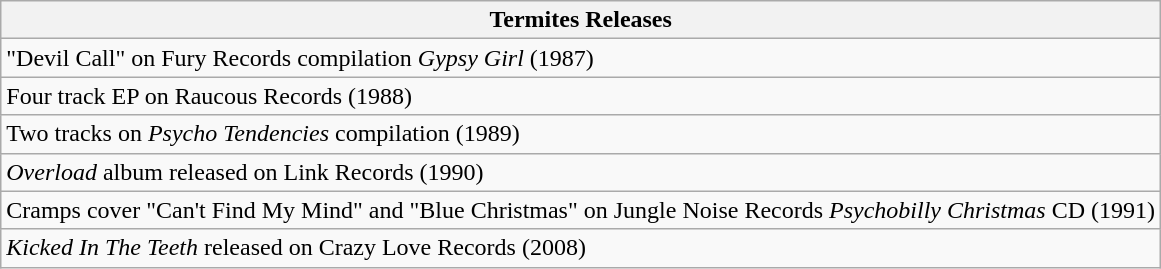<table class="wikitable">
<tr>
<th>Termites Releases</th>
</tr>
<tr>
<td>"Devil Call" on Fury Records compilation <em>Gypsy Girl</em> (1987)</td>
</tr>
<tr>
<td>Four track EP on Raucous Records (1988)</td>
</tr>
<tr>
<td>Two tracks on <em>Psycho Tendencies</em> compilation (1989)</td>
</tr>
<tr>
<td><em>Overload</em> album released on Link Records (1990)</td>
</tr>
<tr>
<td>Cramps cover "Can't Find My Mind" and "Blue Christmas" on Jungle Noise Records <em>Psychobilly Christmas</em> CD (1991)</td>
</tr>
<tr>
<td><em>Kicked In The Teeth</em> released on Crazy Love Records (2008)</td>
</tr>
</table>
